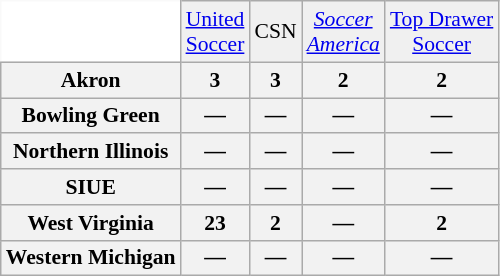<table class="wikitable" style="white-space:nowrap; font-size:90%;">
<tr>
<td style="background:white; border-top-style:hidden; border-left-style:hidden;"></td>
<td align="center" style="background:#f0f0f0;"><a href='#'>United<br>Soccer</a></td>
<td align="center" style="background:#f0f0f0;">CSN</td>
<td align="center" style="background:#f0f0f0;"><em><a href='#'>Soccer<br>America</a></em></td>
<td align="center" style="background:#f0f0f0;"><a href='#'>Top Drawer<br>Soccer</a></td>
</tr>
<tr style="text-align:center;">
<th style=>Akron</th>
<th>3</th>
<th>3</th>
<th>2</th>
<th>2</th>
</tr>
<tr style="text-align:center;">
<th style=>Bowling Green</th>
<th>—</th>
<th>—</th>
<th>—</th>
<th>—</th>
</tr>
<tr style="text-align:center;">
<th style=>Northern Illinois</th>
<th>—</th>
<th>—</th>
<th>—</th>
<th>—</th>
</tr>
<tr style="text-align:center;">
<th style=>SIUE</th>
<th>—</th>
<th>—</th>
<th>—</th>
<th>—</th>
</tr>
<tr style="text-align:center;">
<th style=>West Virginia</th>
<th>23</th>
<th>2</th>
<th>—</th>
<th>2</th>
</tr>
<tr style="text-align:center;">
<th style=>Western Michigan</th>
<th>—</th>
<th>—</th>
<th>—</th>
<th>—</th>
</tr>
</table>
